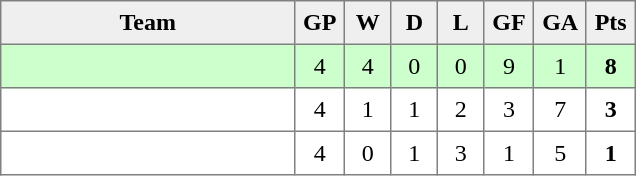<table style=border-collapse:collapse border=1 cellspacing=0 cellpadding=5>
<tr align=center bgcolor=#efefef>
<th width=185>Team</th>
<th width=20>GP</th>
<th width=20>W</th>
<th width=20>D</th>
<th width=20>L</th>
<th width=20>GF</th>
<th width=20>GA</th>
<th width=20>Pts</th>
</tr>
<tr bgcolor=#ccffcc align=center>
<td style="text-align:left;"></td>
<td>4</td>
<td>4</td>
<td>0</td>
<td>0</td>
<td>9</td>
<td>1</td>
<td><strong>8</strong></td>
</tr>
<tr align=center>
<td style="text-align:left;"></td>
<td>4</td>
<td>1</td>
<td>1</td>
<td>2</td>
<td>3</td>
<td>7</td>
<td><strong>3</strong></td>
</tr>
<tr align=center>
<td style="text-align:left;"></td>
<td>4</td>
<td>0</td>
<td>1</td>
<td>3</td>
<td>1</td>
<td>5</td>
<td><strong>1</strong></td>
</tr>
</table>
